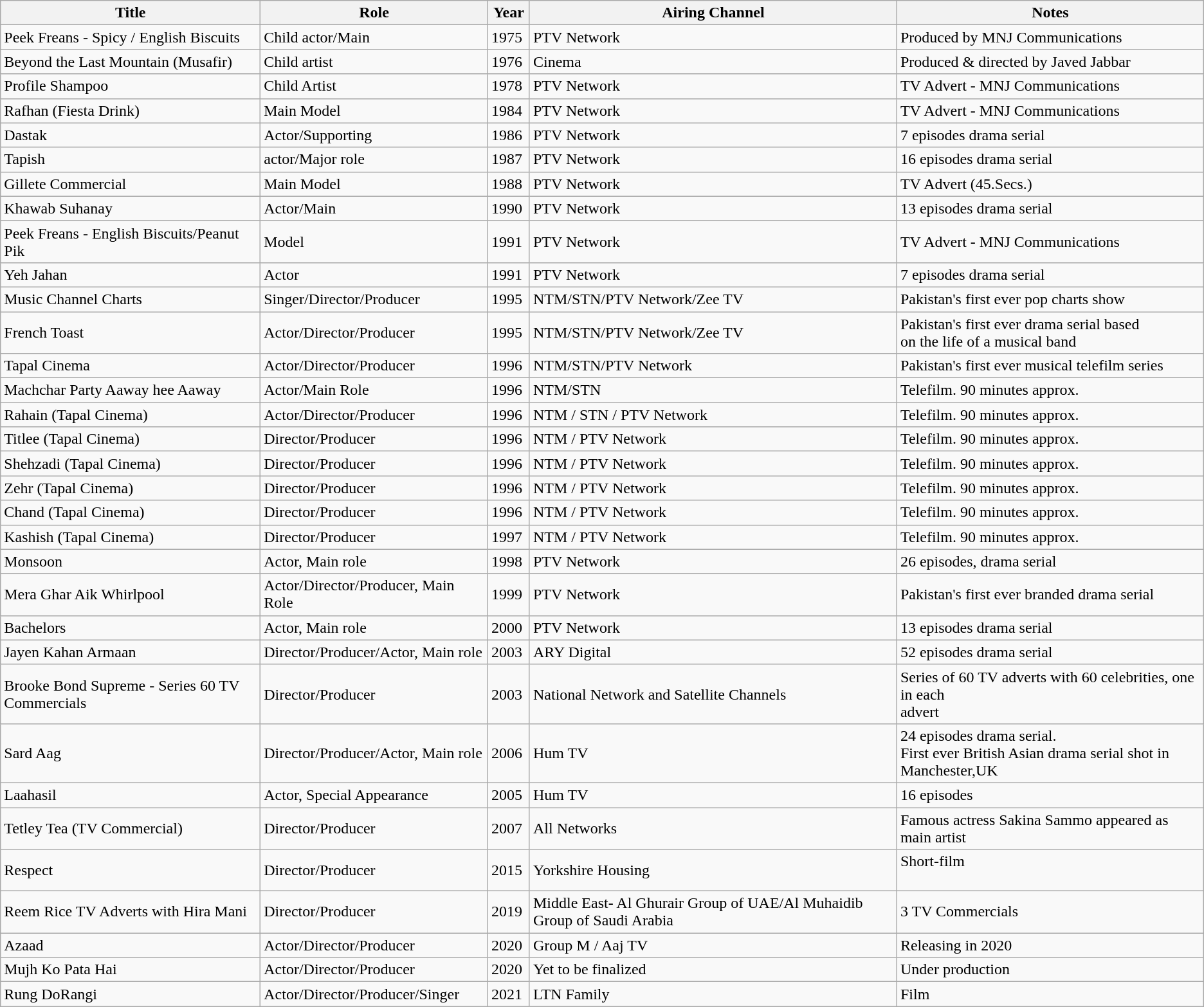<table class="wikitable">
<tr>
<th>Title</th>
<th>Role</th>
<th>Year</th>
<th>Airing Channel</th>
<th>Notes</th>
</tr>
<tr>
<td>Peek Freans - Spicy / English Biscuits</td>
<td>Child actor/Main</td>
<td>1975</td>
<td>PTV Network</td>
<td>Produced by MNJ Communications</td>
</tr>
<tr>
<td>Beyond the Last Mountain (Musafir)</td>
<td>Child artist</td>
<td>1976</td>
<td>Cinema</td>
<td>Produced & directed by Javed Jabbar       </td>
</tr>
<tr>
<td>Profile Shampoo</td>
<td>Child Artist</td>
<td>1978</td>
<td>PTV Network</td>
<td>TV Advert - MNJ Communications</td>
</tr>
<tr>
<td>Rafhan (Fiesta Drink)</td>
<td>Main Model</td>
<td>1984</td>
<td>PTV Network</td>
<td>TV Advert - MNJ Communications</td>
</tr>
<tr>
<td>Dastak</td>
<td>Actor/Supporting</td>
<td>1986</td>
<td>PTV Network</td>
<td>7 episodes drama serial </td>
</tr>
<tr>
<td>Tapish</td>
<td>actor/Major role</td>
<td>1987</td>
<td>PTV Network</td>
<td>16 episodes drama serial </td>
</tr>
<tr>
<td>Gillete Commercial</td>
<td>Main Model</td>
<td>1988</td>
<td>PTV Network</td>
<td>TV Advert (45.Secs.)</td>
</tr>
<tr>
<td>Khawab Suhanay</td>
<td>Actor/Main</td>
<td>1990</td>
<td>PTV Network</td>
<td>13 episodes drama serial</td>
</tr>
<tr>
<td>Peek Freans - English Biscuits/Peanut Pik</td>
<td>Model</td>
<td>1991</td>
<td>PTV Network</td>
<td>TV Advert - MNJ Communications</td>
</tr>
<tr>
<td>Yeh Jahan  </td>
<td>Actor</td>
<td>1991</td>
<td>PTV Network</td>
<td>7 episodes drama serial </td>
</tr>
<tr>
<td>Music Channel Charts</td>
<td>Singer/Director/Producer</td>
<td>1995</td>
<td>NTM/STN/PTV Network/Zee TV</td>
<td>Pakistan's first ever pop charts show</td>
</tr>
<tr>
<td>French Toast</td>
<td>Actor/Director/Producer</td>
<td>1995</td>
<td>NTM/STN/PTV Network/Zee TV</td>
<td>Pakistan's first ever drama serial based<br>on the life of a musical band</td>
</tr>
<tr>
<td>Tapal Cinema</td>
<td>Actor/Director/Producer</td>
<td>1996</td>
<td>NTM/STN/PTV Network</td>
<td>Pakistan's first ever musical telefilm series</td>
</tr>
<tr>
<td>Machchar Party Aaway hee Aaway</td>
<td>Actor/Main Role</td>
<td>1996</td>
<td>NTM/STN</td>
<td>Telefilm. 90 minutes approx.</td>
</tr>
<tr>
<td>Rahain (Tapal Cinema)</td>
<td>Actor/Director/Producer</td>
<td>1996</td>
<td>NTM / STN / PTV Network</td>
<td>Telefilm. 90 minutes approx.</td>
</tr>
<tr>
<td>Titlee (Tapal Cinema)</td>
<td>Director/Producer</td>
<td>1996</td>
<td>NTM / PTV Network</td>
<td>Telefilm. 90 minutes approx.</td>
</tr>
<tr>
<td>Shehzadi (Tapal Cinema)</td>
<td>Director/Producer</td>
<td>1996</td>
<td>NTM / PTV Network </td>
<td>Telefilm. 90 minutes approx.</td>
</tr>
<tr>
<td>Zehr (Tapal Cinema)</td>
<td>Director/Producer</td>
<td>1996</td>
<td>NTM / PTV Network </td>
<td>Telefilm. 90 minutes approx.</td>
</tr>
<tr>
<td>Chand (Tapal Cinema)</td>
<td>Director/Producer</td>
<td>1996</td>
<td>NTM / PTV Network </td>
<td>Telefilm. 90 minutes approx.</td>
</tr>
<tr>
<td>Kashish (Tapal Cinema)</td>
<td>Director/Producer</td>
<td>1997</td>
<td>NTM / PTV Network </td>
<td>Telefilm. 90 minutes approx.</td>
</tr>
<tr>
<td>Monsoon</td>
<td>Actor, Main role</td>
<td>1998</td>
<td>PTV Network</td>
<td>26 episodes, drama serial</td>
</tr>
<tr>
<td>Mera Ghar Aik Whirlpool</td>
<td>Actor/Director/Producer, Main Role  </td>
<td>1999 </td>
<td>PTV Network</td>
<td>Pakistan's first ever branded drama serial</td>
</tr>
<tr>
<td>Bachelors</td>
<td>Actor, Main role</td>
<td>2000</td>
<td>PTV Network</td>
<td>13 episodes drama serial                   </td>
</tr>
<tr>
<td>Jayen Kahan Armaan        </td>
<td>Director/Producer/Actor,  Main role</td>
<td>2003</td>
<td>ARY Digital</td>
<td>52 episodes drama serial </td>
</tr>
<tr>
<td>Brooke Bond Supreme - Series 60 TV Commercials</td>
<td>Director/Producer</td>
<td>2003</td>
<td>National Network and Satellite Channels</td>
<td>Series of 60 TV adverts with 60 celebrities, one in each<br>advert</td>
</tr>
<tr>
<td>Sard Aag       </td>
<td>Director/Producer/Actor, Main role</td>
<td>2006 </td>
<td>Hum TV  </td>
<td>24 episodes drama serial.<br>First ever British Asian drama serial shot in Manchester,UK</td>
</tr>
<tr>
<td>Laahasil</td>
<td>Actor, Special Appearance </td>
<td>2005</td>
<td>Hum TV</td>
<td>16 episodes</td>
</tr>
<tr>
<td>Tetley Tea (TV Commercial)</td>
<td>Director/Producer</td>
<td>2007</td>
<td>All Networks</td>
<td>Famous actress Sakina Sammo appeared as main artist</td>
</tr>
<tr>
<td>Respect</td>
<td>Director/Producer</td>
<td>2015</td>
<td>Yorkshire Housing                          </td>
<td>Short-film                                                                                   </td>
</tr>
<tr>
<td>Reem Rice TV Adverts with Hira Mani</td>
<td>Director/Producer</td>
<td>2019</td>
<td>Middle East- Al Ghurair Group of UAE/Al Muhaidib Group of Saudi Arabia</td>
<td>3 TV Commercials</td>
</tr>
<tr>
<td>Azaad   </td>
<td>Actor/Director/Producer</td>
<td>2020</td>
<td>Group M / Aaj TV</td>
<td>Releasing in 2020</td>
</tr>
<tr>
<td>Mujh Ko Pata Hai</td>
<td>Actor/Director/Producer</td>
<td>2020</td>
<td>Yet to be finalized</td>
<td>Under production</td>
</tr>
<tr>
<td>Rung DoRangi</td>
<td>Actor/Director/Producer/Singer</td>
<td>2021</td>
<td>LTN Family</td>
<td>Film</td>
</tr>
</table>
